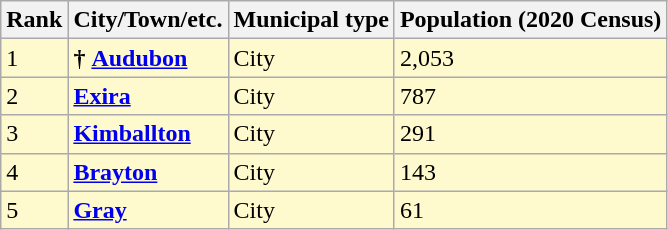<table class="wikitable sortable">
<tr>
<th>Rank</th>
<th>City/Town/etc.</th>
<th>Municipal type</th>
<th>Population (2020 Census)</th>
</tr>
<tr style="background-color:#FFFACD;">
<td>1</td>
<td><strong>†</strong> <strong><a href='#'>Audubon</a></strong></td>
<td>City</td>
<td>2,053</td>
</tr>
<tr style="background-color:#FFFACD;">
<td>2</td>
<td><strong><a href='#'>Exira</a></strong></td>
<td>City</td>
<td>787</td>
</tr>
<tr style="background-color:#FFFACD;">
<td>3</td>
<td><strong><a href='#'>Kimballton</a></strong></td>
<td>City</td>
<td>291</td>
</tr>
<tr style="background-color:#FFFACD;">
<td>4</td>
<td><strong><a href='#'>Brayton</a></strong></td>
<td>City</td>
<td>143</td>
</tr>
<tr style="background-color:#FFFACD;">
<td>5</td>
<td><strong><a href='#'>Gray</a></strong></td>
<td>City</td>
<td>61</td>
</tr>
</table>
